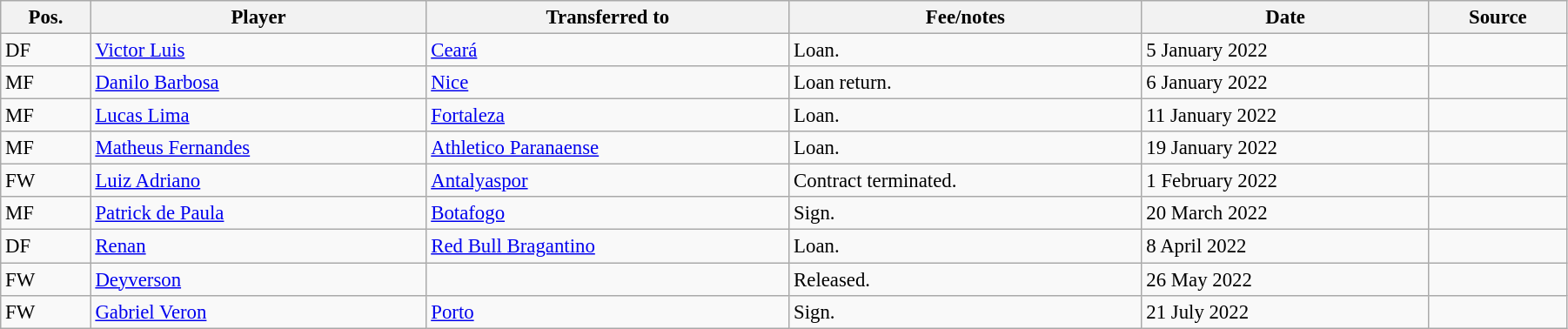<table class="wikitable sortable" style="width:95%; text-align:center; font-size:95%; text-align:left;">
<tr>
<th><strong>Pos.</strong></th>
<th><strong>Player</strong></th>
<th><strong>Transferred to</strong></th>
<th><strong>Fee/notes</strong></th>
<th><strong>Date</strong></th>
<th><strong>Source</strong></th>
</tr>
<tr>
<td>DF</td>
<td> <a href='#'>Victor Luis</a></td>
<td> <a href='#'>Ceará</a></td>
<td>Loan.</td>
<td>5 January 2022</td>
<td align=center></td>
</tr>
<tr>
<td>MF</td>
<td> <a href='#'>Danilo Barbosa</a></td>
<td> <a href='#'>Nice</a></td>
<td>Loan return.</td>
<td>6 January 2022</td>
<td align=center></td>
</tr>
<tr>
<td>MF</td>
<td> <a href='#'>Lucas Lima</a></td>
<td> <a href='#'>Fortaleza</a></td>
<td>Loan.</td>
<td>11 January 2022</td>
<td align=center></td>
</tr>
<tr>
<td>MF</td>
<td> <a href='#'>Matheus Fernandes</a></td>
<td> <a href='#'>Athletico Paranaense</a></td>
<td>Loan.</td>
<td>19 January 2022</td>
<td align=center></td>
</tr>
<tr>
<td>FW</td>
<td> <a href='#'>Luiz Adriano</a></td>
<td> <a href='#'>Antalyaspor</a></td>
<td>Contract terminated.</td>
<td>1 February 2022</td>
<td align=center></td>
</tr>
<tr>
<td>MF</td>
<td> <a href='#'>Patrick de Paula</a></td>
<td> <a href='#'>Botafogo</a></td>
<td>Sign.</td>
<td>20 March 2022</td>
<td align=center></td>
</tr>
<tr>
<td>DF</td>
<td> <a href='#'>Renan</a></td>
<td> <a href='#'>Red Bull Bragantino</a></td>
<td>Loan.</td>
<td>8 April 2022</td>
<td align=center></td>
</tr>
<tr>
<td>FW</td>
<td> <a href='#'>Deyverson</a></td>
<td></td>
<td>Released.</td>
<td>26 May 2022</td>
<td align=center></td>
</tr>
<tr>
<td>FW</td>
<td> <a href='#'>Gabriel Veron</a></td>
<td> <a href='#'>Porto</a></td>
<td>Sign.</td>
<td>21 July 2022</td>
<td align=center></td>
</tr>
</table>
